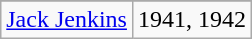<table class="wikitable">
<tr>
</tr>
<tr>
<td><a href='#'>Jack Jenkins</a></td>
<td>1941, 1942</td>
</tr>
</table>
